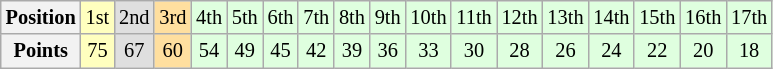<table class="wikitable" style="font-size:85%; text-align: center;">
<tr>
<th>Position</th>
<td style="background:#FFFFBF;">1st</td>
<td style="background:#DFDFDF;">2nd</td>
<td style="background:#FFDF9F;">3rd</td>
<td style="background:#DFFFDF;">4th</td>
<td style="background:#DFFFDF;">5th</td>
<td style="background:#DFFFDF;">6th</td>
<td style="background:#DFFFDF;">7th</td>
<td style="background:#DFFFDF;">8th</td>
<td style="background:#DFFFDF;">9th</td>
<td style="background:#DFFFDF;">10th</td>
<td style="background:#DFFFDF;">11th</td>
<td style="background:#DFFFDF;">12th</td>
<td style="background:#DFFFDF;">13th</td>
<td style="background:#DFFFDF;">14th</td>
<td style="background:#DFFFDF;">15th</td>
<td style="background:#DFFFDF;">16th</td>
<td style="background:#DFFFDF;">17th</td>
</tr>
<tr>
<th>Points</th>
<td style="background:#FFFFBF;">75</td>
<td style="background:#DFDFDF;">67</td>
<td style="background:#FFDF9F;">60</td>
<td style="background:#DFFFDF;">54</td>
<td style="background:#DFFFDF;">49</td>
<td style="background:#DFFFDF;">45</td>
<td style="background:#DFFFDF;">42</td>
<td style="background:#DFFFDF;">39</td>
<td style="background:#DFFFDF;">36</td>
<td style="background:#DFFFDF;">33</td>
<td style="background:#DFFFDF;">30</td>
<td style="background:#DFFFDF;">28</td>
<td style="background:#DFFFDF;">26</td>
<td style="background:#DFFFDF;">24</td>
<td style="background:#DFFFDF;">22</td>
<td style="background:#DFFFDF;">20</td>
<td style="background:#DFFFDF;">18</td>
</tr>
</table>
